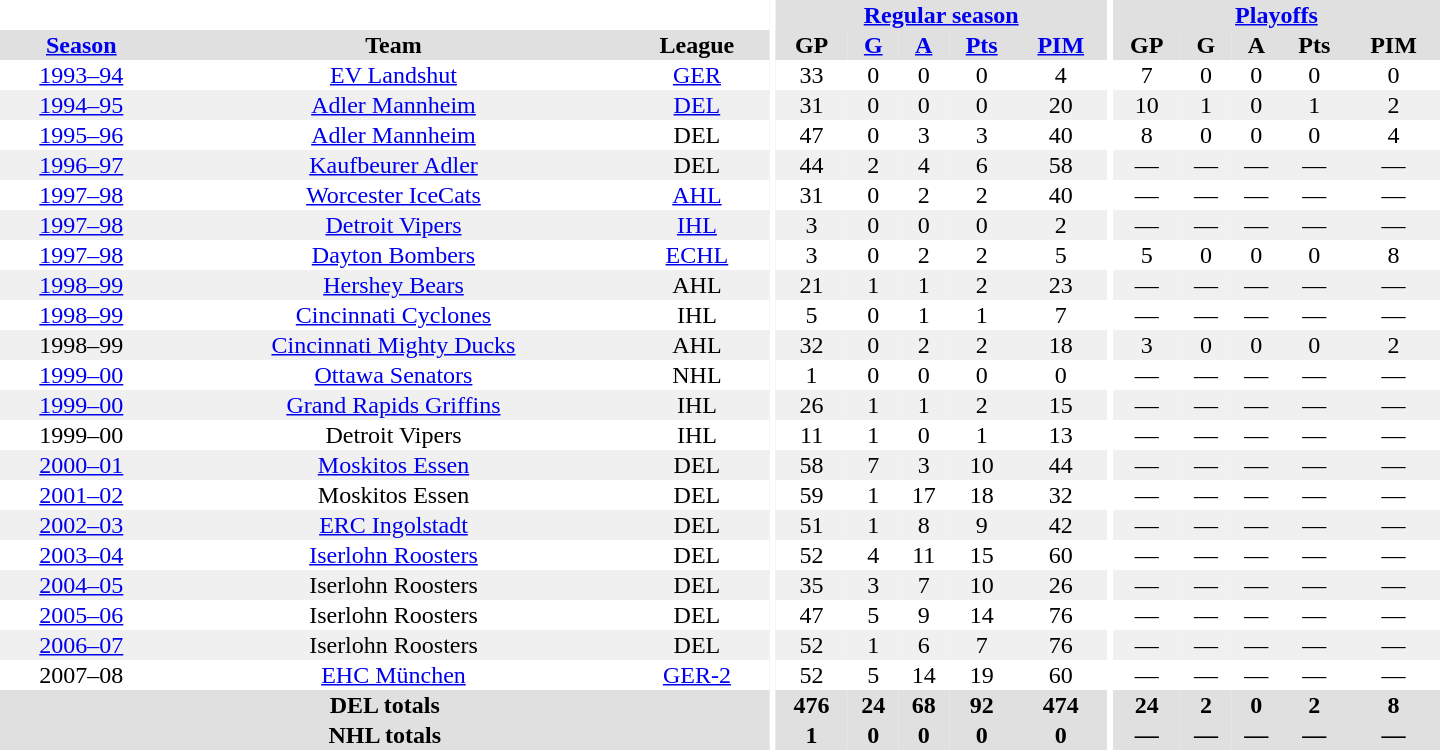<table border="0" cellpadding="1" cellspacing="0" style="text-align:center; width:60em">
<tr bgcolor="#e0e0e0">
<th colspan="3" bgcolor="#ffffff"></th>
<th rowspan="100" bgcolor="#ffffff"></th>
<th colspan="5"><a href='#'>Regular season</a></th>
<th rowspan="100" bgcolor="#ffffff"></th>
<th colspan="5"><a href='#'>Playoffs</a></th>
</tr>
<tr bgcolor="#e0e0e0">
<th><a href='#'>Season</a></th>
<th>Team</th>
<th>League</th>
<th>GP</th>
<th><a href='#'>G</a></th>
<th><a href='#'>A</a></th>
<th><a href='#'>Pts</a></th>
<th><a href='#'>PIM</a></th>
<th>GP</th>
<th>G</th>
<th>A</th>
<th>Pts</th>
<th>PIM</th>
</tr>
<tr>
<td><a href='#'>1993–94</a></td>
<td><a href='#'>EV Landshut</a></td>
<td><a href='#'>GER</a></td>
<td>33</td>
<td>0</td>
<td>0</td>
<td>0</td>
<td>4</td>
<td>7</td>
<td>0</td>
<td>0</td>
<td>0</td>
<td>0</td>
</tr>
<tr bgcolor="#f0f0f0">
<td><a href='#'>1994–95</a></td>
<td><a href='#'>Adler Mannheim</a></td>
<td><a href='#'>DEL</a></td>
<td>31</td>
<td>0</td>
<td>0</td>
<td>0</td>
<td>20</td>
<td>10</td>
<td>1</td>
<td>0</td>
<td>1</td>
<td>2</td>
</tr>
<tr>
<td><a href='#'>1995–96</a></td>
<td><a href='#'>Adler Mannheim</a></td>
<td>DEL</td>
<td>47</td>
<td>0</td>
<td>3</td>
<td>3</td>
<td>40</td>
<td>8</td>
<td>0</td>
<td>0</td>
<td>0</td>
<td>4</td>
</tr>
<tr bgcolor="#f0f0f0">
<td><a href='#'>1996–97</a></td>
<td><a href='#'>Kaufbeurer Adler</a></td>
<td>DEL</td>
<td>44</td>
<td>2</td>
<td>4</td>
<td>6</td>
<td>58</td>
<td>—</td>
<td>—</td>
<td>—</td>
<td>—</td>
<td>—</td>
</tr>
<tr>
<td><a href='#'>1997–98</a></td>
<td><a href='#'>Worcester IceCats</a></td>
<td><a href='#'>AHL</a></td>
<td>31</td>
<td>0</td>
<td>2</td>
<td>2</td>
<td>40</td>
<td>—</td>
<td>—</td>
<td>—</td>
<td>—</td>
<td>—</td>
</tr>
<tr bgcolor="#f0f0f0">
<td><a href='#'>1997–98</a></td>
<td><a href='#'>Detroit Vipers</a></td>
<td><a href='#'>IHL</a></td>
<td>3</td>
<td>0</td>
<td>0</td>
<td>0</td>
<td>2</td>
<td>—</td>
<td>—</td>
<td>—</td>
<td>—</td>
<td>—</td>
</tr>
<tr>
<td><a href='#'>1997–98</a></td>
<td><a href='#'>Dayton Bombers</a></td>
<td><a href='#'>ECHL</a></td>
<td>3</td>
<td>0</td>
<td>2</td>
<td>2</td>
<td>5</td>
<td>5</td>
<td>0</td>
<td>0</td>
<td>0</td>
<td>8</td>
</tr>
<tr bgcolor="#f0f0f0">
<td><a href='#'>1998–99</a></td>
<td><a href='#'>Hershey Bears</a></td>
<td>AHL</td>
<td>21</td>
<td>1</td>
<td>1</td>
<td>2</td>
<td>23</td>
<td>—</td>
<td>—</td>
<td>—</td>
<td>—</td>
<td>—</td>
</tr>
<tr>
<td><a href='#'>1998–99</a></td>
<td><a href='#'>Cincinnati Cyclones</a></td>
<td>IHL</td>
<td>5</td>
<td>0</td>
<td>1</td>
<td>1</td>
<td>7</td>
<td>—</td>
<td>—</td>
<td>—</td>
<td>—</td>
<td>—</td>
</tr>
<tr bgcolor="#f0f0f0">
<td>1998–99</td>
<td><a href='#'>Cincinnati Mighty Ducks</a></td>
<td>AHL</td>
<td>32</td>
<td>0</td>
<td>2</td>
<td>2</td>
<td>18</td>
<td>3</td>
<td>0</td>
<td>0</td>
<td>0</td>
<td>2</td>
</tr>
<tr>
<td><a href='#'>1999–00</a></td>
<td><a href='#'>Ottawa Senators</a></td>
<td>NHL</td>
<td>1</td>
<td>0</td>
<td>0</td>
<td>0</td>
<td>0</td>
<td>—</td>
<td>—</td>
<td>—</td>
<td>—</td>
<td>—</td>
</tr>
<tr bgcolor="#f0f0f0">
<td><a href='#'>1999–00</a></td>
<td><a href='#'>Grand Rapids Griffins</a></td>
<td>IHL</td>
<td>26</td>
<td>1</td>
<td>1</td>
<td>2</td>
<td>15</td>
<td>—</td>
<td>—</td>
<td>—</td>
<td>—</td>
<td>—</td>
</tr>
<tr>
<td>1999–00</td>
<td>Detroit Vipers</td>
<td>IHL</td>
<td>11</td>
<td>1</td>
<td>0</td>
<td>1</td>
<td>13</td>
<td>—</td>
<td>—</td>
<td>—</td>
<td>—</td>
<td>—</td>
</tr>
<tr bgcolor="#f0f0f0">
<td><a href='#'>2000–01</a></td>
<td><a href='#'>Moskitos Essen</a></td>
<td>DEL</td>
<td>58</td>
<td>7</td>
<td>3</td>
<td>10</td>
<td>44</td>
<td>—</td>
<td>—</td>
<td>—</td>
<td>—</td>
<td>—</td>
</tr>
<tr>
<td><a href='#'>2001–02</a></td>
<td>Moskitos Essen</td>
<td>DEL</td>
<td>59</td>
<td>1</td>
<td>17</td>
<td>18</td>
<td>32</td>
<td>—</td>
<td>—</td>
<td>—</td>
<td>—</td>
<td>—</td>
</tr>
<tr bgcolor="#f0f0f0">
<td><a href='#'>2002–03</a></td>
<td><a href='#'>ERC Ingolstadt</a></td>
<td>DEL</td>
<td>51</td>
<td>1</td>
<td>8</td>
<td>9</td>
<td>42</td>
<td>—</td>
<td>—</td>
<td>—</td>
<td>—</td>
<td>—</td>
</tr>
<tr>
<td><a href='#'>2003–04</a></td>
<td><a href='#'>Iserlohn Roosters</a></td>
<td>DEL</td>
<td>52</td>
<td>4</td>
<td>11</td>
<td>15</td>
<td>60</td>
<td>—</td>
<td>—</td>
<td>—</td>
<td>—</td>
<td>—</td>
</tr>
<tr bgcolor="#f0f0f0">
<td><a href='#'>2004–05</a></td>
<td>Iserlohn Roosters</td>
<td>DEL</td>
<td>35</td>
<td>3</td>
<td>7</td>
<td>10</td>
<td>26</td>
<td>—</td>
<td>—</td>
<td>—</td>
<td>—</td>
<td>—</td>
</tr>
<tr>
<td><a href='#'>2005–06</a></td>
<td>Iserlohn Roosters</td>
<td>DEL</td>
<td>47</td>
<td>5</td>
<td>9</td>
<td>14</td>
<td>76</td>
<td>—</td>
<td>—</td>
<td>—</td>
<td>—</td>
<td>—</td>
</tr>
<tr bgcolor="#f0f0f0">
<td><a href='#'>2006–07</a></td>
<td>Iserlohn Roosters</td>
<td>DEL</td>
<td>52</td>
<td>1</td>
<td>6</td>
<td>7</td>
<td>76</td>
<td>—</td>
<td>—</td>
<td>—</td>
<td>—</td>
<td>—</td>
</tr>
<tr>
<td>2007–08</td>
<td><a href='#'>EHC München</a></td>
<td><a href='#'>GER-2</a></td>
<td>52</td>
<td>5</td>
<td>14</td>
<td>19</td>
<td>60</td>
<td>—</td>
<td>—</td>
<td>—</td>
<td>—</td>
<td>—</td>
</tr>
<tr bgcolor="#e0e0e0">
<th colspan="3">DEL totals</th>
<th>476</th>
<th>24</th>
<th>68</th>
<th>92</th>
<th>474</th>
<th>24</th>
<th>2</th>
<th>0</th>
<th>2</th>
<th>8</th>
</tr>
<tr bgcolor="#e0e0e0">
<th colspan="3">NHL totals</th>
<th>1</th>
<th>0</th>
<th>0</th>
<th>0</th>
<th>0</th>
<th>—</th>
<th>—</th>
<th>—</th>
<th>—</th>
<th>—</th>
</tr>
</table>
